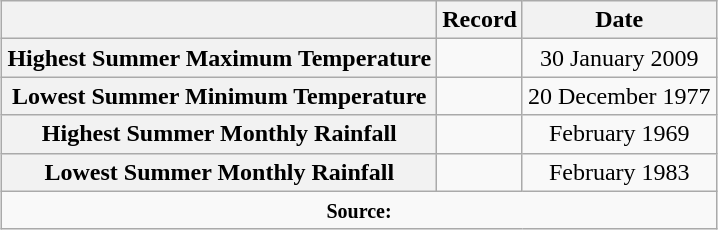<table class="wikitable" style="margin: 0 auto 0 auto; text-align:center">
<tr>
<th></th>
<th>Record</th>
<th>Date</th>
</tr>
<tr>
<th>Highest Summer Maximum Temperature</th>
<td></td>
<td>30 January 2009</td>
</tr>
<tr>
<th>Lowest Summer Minimum Temperature</th>
<td></td>
<td>20 December 1977</td>
</tr>
<tr>
<th>Highest Summer Monthly Rainfall</th>
<td></td>
<td>February 1969</td>
</tr>
<tr>
<th>Lowest Summer Monthly Rainfall</th>
<td></td>
<td>February 1983</td>
</tr>
<tr>
<td colspan="15" style="text-align: center;"><small><strong>Source:</strong></small></td>
</tr>
</table>
